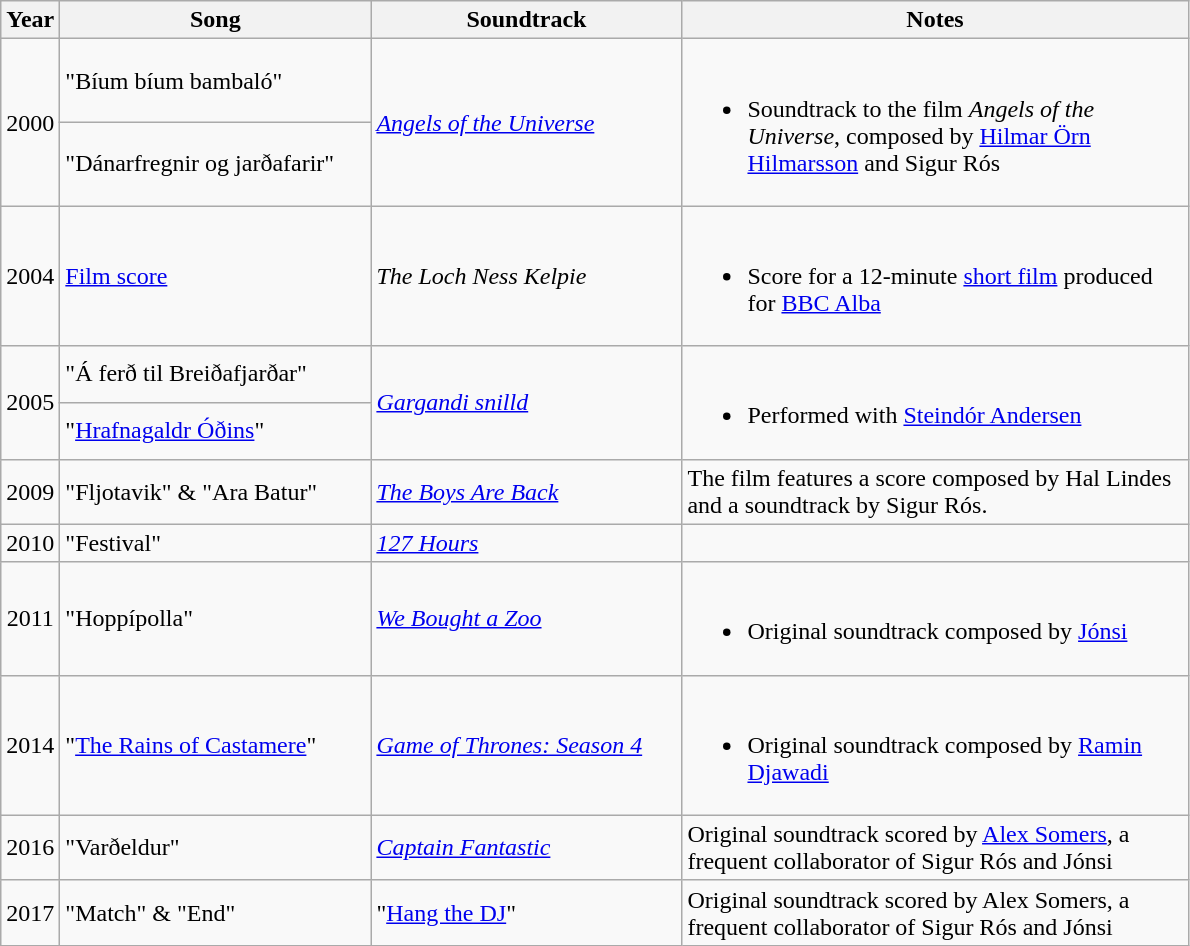<table class="wikitable">
<tr>
<th width="10">Year</th>
<th style="width:200px;">Song</th>
<th style="width:200px;">Soundtrack</th>
<th style="width:330px;">Notes</th>
</tr>
<tr>
<td style="text-align:center;" rowspan="2">2000</td>
<td>"Bíum bíum bambaló"</td>
<td rowspan="2"><em><a href='#'>Angels of the Universe</a></em></td>
<td rowspan="2"><br><ul><li>Soundtrack to the film <em>Angels of the Universe</em>, composed by <a href='#'>Hilmar Örn Hilmarsson</a> and Sigur Rós</li></ul></td>
</tr>
<tr>
<td>"Dánarfregnir og jarðafarir"</td>
</tr>
<tr>
<td style="text-align:center;">2004</td>
<td><a href='#'>Film score</a></td>
<td><em>The Loch Ness Kelpie</em></td>
<td><br><ul><li>Score for a 12-minute <a href='#'>short film</a> produced for <a href='#'>BBC Alba</a></li></ul></td>
</tr>
<tr>
<td style="text-align:center;" rowspan="2">2005</td>
<td>"Á ferð til Breiðafjarðar"</td>
<td rowspan="2"><em><a href='#'>Gargandi snilld</a></em></td>
<td rowspan="2"><br><ul><li>Performed with <a href='#'>Steindór Andersen</a></li></ul></td>
</tr>
<tr>
<td>"<a href='#'>Hrafnagaldr Óðins</a>"</td>
</tr>
<tr>
<td style="text-align:center;">2009</td>
<td>"Fljotavik" & "Ara Batur"</td>
<td><em><a href='#'>The Boys Are Back</a></em></td>
<td>The film features a score composed by Hal Lindes and a soundtrack by Sigur Rós.</td>
</tr>
<tr>
<td style="text-align:center;">2010</td>
<td>"Festival"</td>
<td><em><a href='#'>127 Hours</a></em></td>
<td></td>
</tr>
<tr>
<td style="text-align:center;">2011</td>
<td>"Hoppípolla"</td>
<td><em><a href='#'>We Bought a Zoo</a></em></td>
<td><br><ul><li>Original soundtrack composed by <a href='#'>Jónsi</a></li></ul></td>
</tr>
<tr>
<td style="text-align:center;">2014</td>
<td>"<a href='#'>The Rains of Castamere</a>"</td>
<td><em><a href='#'>Game of Thrones: Season 4</a></em></td>
<td><br><ul><li>Original soundtrack composed by <a href='#'>Ramin Djawadi</a></li></ul></td>
</tr>
<tr>
<td>2016</td>
<td>"Varðeldur"</td>
<td><em><a href='#'>Captain Fantastic</a></em></td>
<td>Original soundtrack scored by <a href='#'>Alex Somers</a>, a frequent collaborator of Sigur Rós and Jónsi</td>
</tr>
<tr>
<td>2017</td>
<td>"Match" & "End"</td>
<td>"<a href='#'>Hang the DJ</a>"</td>
<td>Original soundtrack scored by Alex Somers, a frequent collaborator of Sigur Rós and Jónsi</td>
</tr>
</table>
